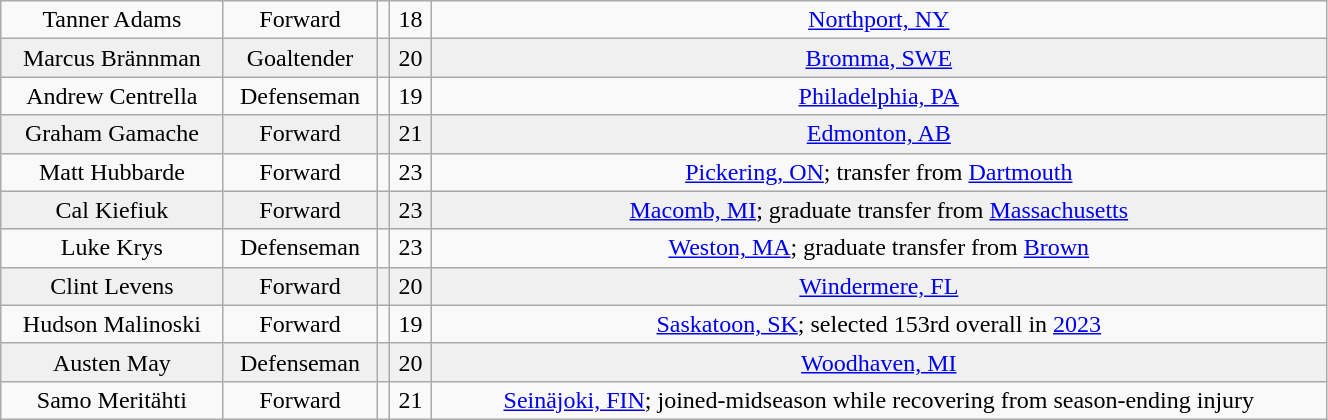<table class="wikitable" width="70%">
<tr align="center" bgcolor="">
<td>Tanner Adams</td>
<td>Forward</td>
<td></td>
<td>18</td>
<td><a href='#'>Northport, NY</a></td>
</tr>
<tr align="center" bgcolor="f0f0f0">
<td>Marcus Brännman</td>
<td>Goaltender</td>
<td></td>
<td>20</td>
<td><a href='#'>Bromma, SWE</a></td>
</tr>
<tr align="center" bgcolor="">
<td>Andrew Centrella</td>
<td>Defenseman</td>
<td></td>
<td>19</td>
<td><a href='#'>Philadelphia, PA</a></td>
</tr>
<tr align="center" bgcolor="f0f0f0">
<td>Graham Gamache</td>
<td>Forward</td>
<td></td>
<td>21</td>
<td><a href='#'>Edmonton, AB</a></td>
</tr>
<tr align="center" bgcolor="">
<td>Matt Hubbarde</td>
<td>Forward</td>
<td></td>
<td>23</td>
<td><a href='#'>Pickering, ON</a>; transfer from <a href='#'>Dartmouth</a></td>
</tr>
<tr align="center" bgcolor="f0f0f0">
<td>Cal Kiefiuk</td>
<td>Forward</td>
<td></td>
<td>23</td>
<td><a href='#'>Macomb, MI</a>; graduate transfer from <a href='#'>Massachusetts</a></td>
</tr>
<tr align="center" bgcolor="">
<td>Luke Krys</td>
<td>Defenseman</td>
<td></td>
<td>23</td>
<td><a href='#'>Weston, MA</a>; graduate transfer from <a href='#'>Brown</a></td>
</tr>
<tr align="center" bgcolor="f0f0f0">
<td>Clint Levens</td>
<td>Forward</td>
<td></td>
<td>20</td>
<td><a href='#'>Windermere, FL</a></td>
</tr>
<tr align="center" bgcolor="">
<td>Hudson Malinoski</td>
<td>Forward</td>
<td></td>
<td>19</td>
<td><a href='#'>Saskatoon, SK</a>; selected 153rd overall in <a href='#'>2023</a></td>
</tr>
<tr align="center" bgcolor="f0f0f0">
<td>Austen May</td>
<td>Defenseman</td>
<td></td>
<td>20</td>
<td><a href='#'>Woodhaven, MI</a></td>
</tr>
<tr align="center" bgcolor="">
<td>Samo Meritähti</td>
<td>Forward</td>
<td></td>
<td>21</td>
<td><a href='#'>Seinäjoki, FIN</a>; joined-midseason while recovering from season-ending injury</td>
</tr>
</table>
